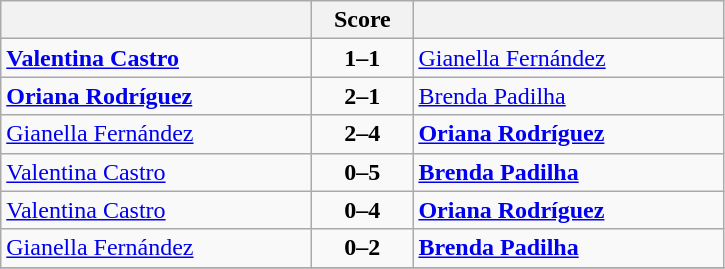<table class="wikitable" style="text-align: center; font-size:100% ">
<tr>
<th align="right" width="200"></th>
<th width="60">Score</th>
<th align="left" width="200"></th>
</tr>
<tr>
<td align=left><strong> <a href='#'>Valentina Castro</a></strong></td>
<td align=center><strong>1–1</strong></td>
<td align=left> <a href='#'>Gianella Fernández</a></td>
</tr>
<tr>
<td align=left><strong> <a href='#'>Oriana Rodríguez</a></strong></td>
<td align=center><strong>2–1</strong></td>
<td align=left> <a href='#'>Brenda Padilha</a></td>
</tr>
<tr>
<td align=left> <a href='#'>Gianella Fernández</a></td>
<td align=center><strong>2–4</strong></td>
<td align=left><strong> <a href='#'>Oriana Rodríguez</a></strong></td>
</tr>
<tr>
<td align=left> <a href='#'>Valentina Castro</a></td>
<td align=center><strong>0–5</strong></td>
<td align=left><strong> <a href='#'>Brenda Padilha</a></strong></td>
</tr>
<tr>
<td align=left> <a href='#'>Valentina Castro</a></td>
<td align=center><strong>0–4</strong></td>
<td align=left><strong> <a href='#'>Oriana Rodríguez</a></strong></td>
</tr>
<tr>
<td align=left> <a href='#'>Gianella Fernández</a></td>
<td align=center><strong>0–2</strong></td>
<td align=left><strong> <a href='#'>Brenda Padilha</a></strong></td>
</tr>
<tr>
</tr>
</table>
